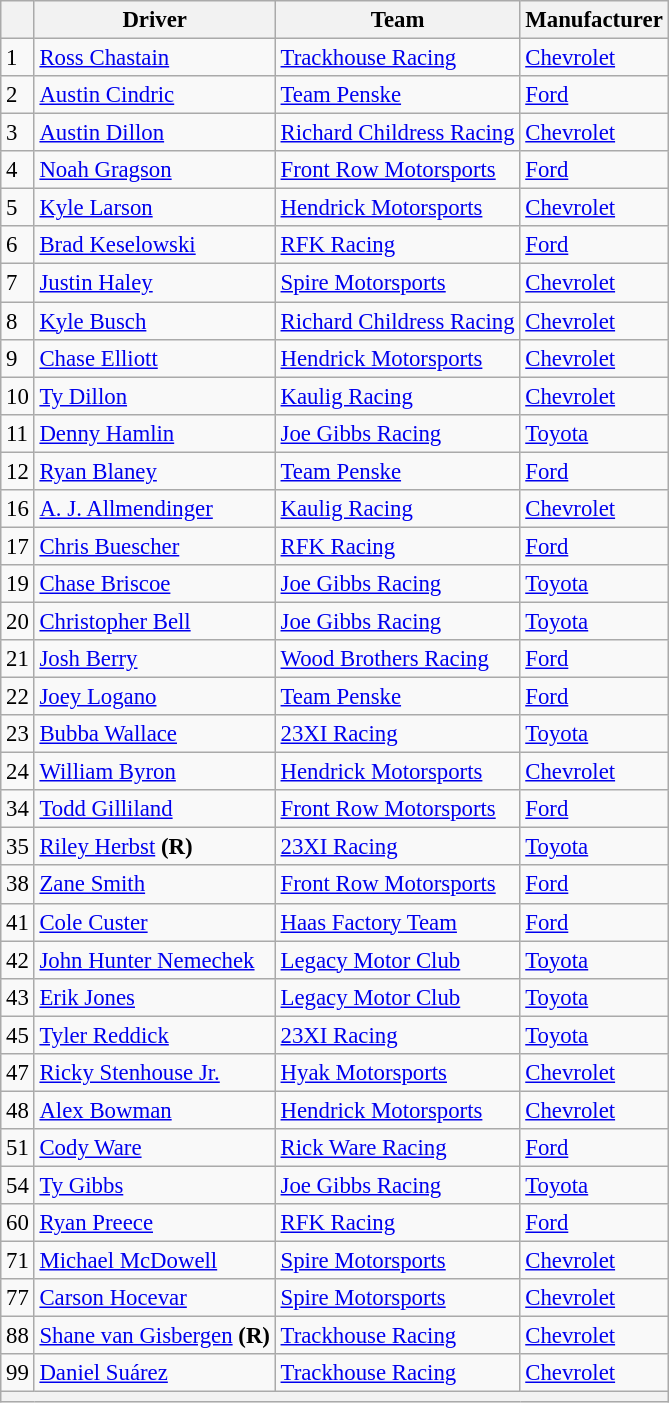<table class="wikitable" style="font-size:95%">
<tr>
<th></th>
<th>Driver</th>
<th>Team</th>
<th>Manufacturer</th>
</tr>
<tr>
<td>1</td>
<td><a href='#'>Ross Chastain</a></td>
<td><a href='#'>Trackhouse Racing</a></td>
<td><a href='#'>Chevrolet</a></td>
</tr>
<tr>
<td>2</td>
<td><a href='#'>Austin Cindric</a></td>
<td><a href='#'>Team Penske</a></td>
<td><a href='#'>Ford</a></td>
</tr>
<tr>
<td>3</td>
<td><a href='#'>Austin Dillon</a></td>
<td><a href='#'>Richard Childress Racing</a></td>
<td><a href='#'>Chevrolet</a></td>
</tr>
<tr>
<td>4</td>
<td><a href='#'>Noah Gragson</a></td>
<td><a href='#'>Front Row Motorsports</a></td>
<td><a href='#'>Ford</a></td>
</tr>
<tr>
<td>5</td>
<td><a href='#'>Kyle Larson</a></td>
<td><a href='#'>Hendrick Motorsports</a></td>
<td><a href='#'>Chevrolet</a></td>
</tr>
<tr>
<td>6</td>
<td><a href='#'>Brad Keselowski</a></td>
<td><a href='#'>RFK Racing</a></td>
<td><a href='#'>Ford</a></td>
</tr>
<tr>
<td>7</td>
<td><a href='#'>Justin Haley</a></td>
<td><a href='#'>Spire Motorsports</a></td>
<td><a href='#'>Chevrolet</a></td>
</tr>
<tr>
<td>8</td>
<td><a href='#'>Kyle Busch</a></td>
<td><a href='#'>Richard Childress Racing</a></td>
<td><a href='#'>Chevrolet</a></td>
</tr>
<tr>
<td>9</td>
<td><a href='#'>Chase Elliott</a></td>
<td><a href='#'>Hendrick Motorsports</a></td>
<td><a href='#'>Chevrolet</a></td>
</tr>
<tr>
<td>10</td>
<td><a href='#'>Ty Dillon</a></td>
<td><a href='#'>Kaulig Racing</a></td>
<td><a href='#'>Chevrolet</a></td>
</tr>
<tr>
<td>11</td>
<td><a href='#'>Denny Hamlin</a></td>
<td><a href='#'>Joe Gibbs Racing</a></td>
<td><a href='#'>Toyota</a></td>
</tr>
<tr>
<td>12</td>
<td><a href='#'>Ryan Blaney</a></td>
<td><a href='#'>Team Penske</a></td>
<td><a href='#'>Ford</a></td>
</tr>
<tr>
<td>16</td>
<td><a href='#'>A. J. Allmendinger</a></td>
<td><a href='#'>Kaulig Racing</a></td>
<td><a href='#'>Chevrolet</a></td>
</tr>
<tr>
<td>17</td>
<td><a href='#'>Chris Buescher</a></td>
<td><a href='#'>RFK Racing</a></td>
<td><a href='#'>Ford</a></td>
</tr>
<tr>
<td>19</td>
<td><a href='#'>Chase Briscoe</a></td>
<td><a href='#'>Joe Gibbs Racing</a></td>
<td><a href='#'>Toyota</a></td>
</tr>
<tr>
<td>20</td>
<td><a href='#'>Christopher Bell</a></td>
<td><a href='#'>Joe Gibbs Racing</a></td>
<td><a href='#'>Toyota</a></td>
</tr>
<tr>
<td>21</td>
<td><a href='#'>Josh Berry</a></td>
<td><a href='#'>Wood Brothers Racing</a></td>
<td><a href='#'>Ford</a></td>
</tr>
<tr>
<td>22</td>
<td><a href='#'>Joey Logano</a></td>
<td><a href='#'>Team Penske</a></td>
<td><a href='#'>Ford</a></td>
</tr>
<tr>
<td>23</td>
<td><a href='#'>Bubba Wallace</a></td>
<td><a href='#'>23XI Racing</a></td>
<td><a href='#'>Toyota</a></td>
</tr>
<tr>
<td>24</td>
<td><a href='#'>William Byron</a></td>
<td><a href='#'>Hendrick Motorsports</a></td>
<td><a href='#'>Chevrolet</a></td>
</tr>
<tr>
<td>34</td>
<td><a href='#'>Todd Gilliland</a></td>
<td><a href='#'>Front Row Motorsports</a></td>
<td><a href='#'>Ford</a></td>
</tr>
<tr>
<td>35</td>
<td><a href='#'>Riley Herbst</a> <strong>(R)</strong></td>
<td><a href='#'>23XI Racing</a></td>
<td><a href='#'>Toyota</a></td>
</tr>
<tr>
<td>38</td>
<td><a href='#'>Zane Smith</a></td>
<td><a href='#'>Front Row Motorsports</a></td>
<td><a href='#'>Ford</a></td>
</tr>
<tr>
<td>41</td>
<td><a href='#'>Cole Custer</a></td>
<td><a href='#'>Haas Factory Team</a></td>
<td><a href='#'>Ford</a></td>
</tr>
<tr>
<td>42</td>
<td><a href='#'>John Hunter Nemechek</a></td>
<td><a href='#'>Legacy Motor Club</a></td>
<td><a href='#'>Toyota</a></td>
</tr>
<tr>
<td>43</td>
<td><a href='#'>Erik Jones</a></td>
<td><a href='#'>Legacy Motor Club</a></td>
<td><a href='#'>Toyota</a></td>
</tr>
<tr>
<td>45</td>
<td><a href='#'>Tyler Reddick</a></td>
<td><a href='#'>23XI Racing</a></td>
<td><a href='#'>Toyota</a></td>
</tr>
<tr>
<td>47</td>
<td><a href='#'>Ricky Stenhouse Jr.</a></td>
<td><a href='#'>Hyak Motorsports</a></td>
<td><a href='#'>Chevrolet</a></td>
</tr>
<tr>
<td>48</td>
<td><a href='#'>Alex Bowman</a></td>
<td><a href='#'>Hendrick Motorsports</a></td>
<td><a href='#'>Chevrolet</a></td>
</tr>
<tr>
<td>51</td>
<td><a href='#'>Cody Ware</a></td>
<td><a href='#'>Rick Ware Racing</a></td>
<td><a href='#'>Ford</a></td>
</tr>
<tr>
<td>54</td>
<td><a href='#'>Ty Gibbs</a></td>
<td><a href='#'>Joe Gibbs Racing</a></td>
<td><a href='#'>Toyota</a></td>
</tr>
<tr>
<td>60</td>
<td><a href='#'>Ryan Preece</a></td>
<td><a href='#'>RFK Racing</a></td>
<td><a href='#'>Ford</a></td>
</tr>
<tr>
<td>71</td>
<td><a href='#'>Michael McDowell</a></td>
<td><a href='#'>Spire Motorsports</a></td>
<td><a href='#'>Chevrolet</a></td>
</tr>
<tr>
<td>77</td>
<td><a href='#'>Carson Hocevar</a></td>
<td><a href='#'>Spire Motorsports</a></td>
<td><a href='#'>Chevrolet</a></td>
</tr>
<tr>
<td>88</td>
<td><a href='#'>Shane van Gisbergen</a> <strong>(R)</strong></td>
<td><a href='#'>Trackhouse Racing</a></td>
<td><a href='#'>Chevrolet</a></td>
</tr>
<tr>
<td>99</td>
<td><a href='#'>Daniel Suárez</a></td>
<td><a href='#'>Trackhouse Racing</a></td>
<td><a href='#'>Chevrolet</a></td>
</tr>
<tr>
<th colspan="4"></th>
</tr>
</table>
